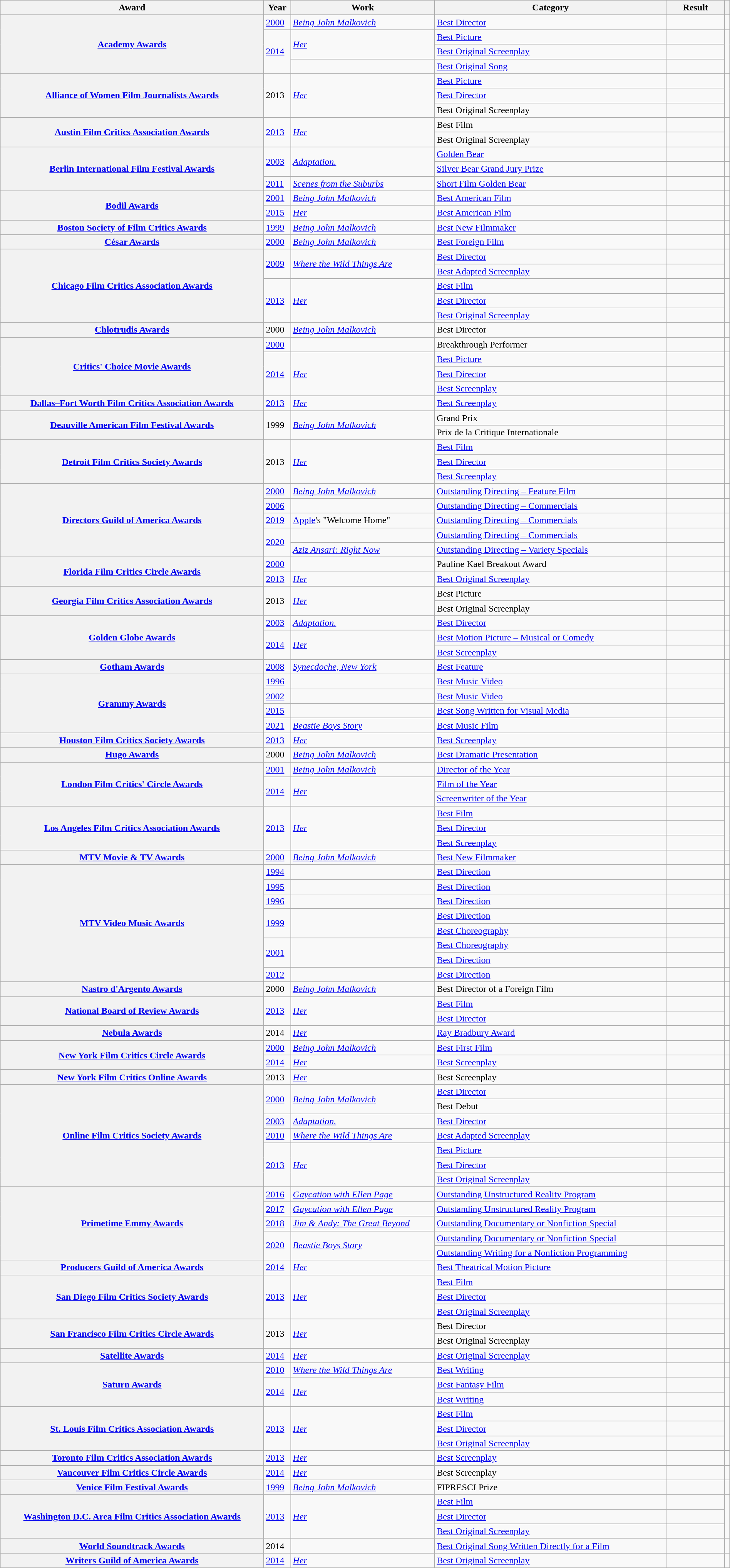<table class="wikitable sortable plainrowheaders" style="width: 100%;">
<tr>
<th scope="col">Award</th>
<th scope="col">Year</th>
<th scope="col">Work</th>
<th scope="col">Category</th>
<th scope="col" style="width:8%;">Result</th>
<th scope="col" class="unsortable"></th>
</tr>
<tr>
<th scope="row" rowspan="4"><a href='#'>Academy Awards</a> </th>
<td><a href='#'>2000</a></td>
<td><em><a href='#'>Being John Malkovich</a></em></td>
<td><a href='#'>Best Director</a></td>
<td></td>
<td style="text-align:center;"></td>
</tr>
<tr>
<td rowspan="3"><a href='#'>2014</a></td>
<td rowspan="2"><em><a href='#'>Her</a></em></td>
<td><a href='#'>Best Picture</a></td>
<td></td>
<td style="text-align:center;" rowspan="3"></td>
</tr>
<tr>
<td><a href='#'>Best Original Screenplay</a></td>
<td></td>
</tr>
<tr>
<td></td>
<td><a href='#'>Best Original Song</a></td>
<td></td>
</tr>
<tr>
<th scope="row" rowspan="3"><a href='#'>Alliance of Women Film Journalists Awards</a></th>
<td rowspan="3">2013</td>
<td rowspan="3"><em><a href='#'>Her</a></em></td>
<td><a href='#'>Best Picture</a></td>
<td></td>
<td style="text-align:center;" rowspan="3"><br></td>
</tr>
<tr>
<td><a href='#'>Best Director</a></td>
<td></td>
</tr>
<tr>
<td>Best Original Screenplay</td>
<td></td>
</tr>
<tr>
<th scope="row" rowspan="2"><a href='#'>Austin Film Critics Association Awards</a></th>
<td rowspan="2"><a href='#'>2013</a></td>
<td rowspan="2"><em><a href='#'>Her</a></em></td>
<td>Best Film</td>
<td></td>
<td style="text-align:center;" rowspan="2"></td>
</tr>
<tr>
<td>Best Original Screenplay</td>
<td></td>
</tr>
<tr>
<th scope="row" rowspan="3"><a href='#'>Berlin International Film Festival Awards</a> </th>
<td rowspan="2"><a href='#'>2003</a></td>
<td rowspan="2"><em><a href='#'>Adaptation.</a></em></td>
<td><a href='#'>Golden Bear</a></td>
<td></td>
<td style="text-align:center;"></td>
</tr>
<tr>
<td><a href='#'>Silver Bear Grand Jury Prize</a></td>
<td></td>
<td style="text-align:center;"></td>
</tr>
<tr>
<td><a href='#'>2011</a></td>
<td><em><a href='#'>Scenes from the Suburbs</a></em></td>
<td><a href='#'>Short Film Golden Bear</a></td>
<td></td>
<td style="text-align:center;"></td>
</tr>
<tr>
<th scope="row" rowspan="2"><a href='#'>Bodil Awards</a></th>
<td><a href='#'>2001</a></td>
<td><em><a href='#'>Being John Malkovich</a></em></td>
<td><a href='#'>Best American Film</a></td>
<td></td>
<td style="text-align:center;"></td>
</tr>
<tr>
<td><a href='#'>2015</a></td>
<td><em><a href='#'>Her</a></em></td>
<td><a href='#'>Best American Film</a></td>
<td></td>
<td style="text-align:center;"></td>
</tr>
<tr>
<th scope="row"><a href='#'>Boston Society of Film Critics Awards</a></th>
<td><a href='#'>1999</a></td>
<td><em><a href='#'>Being John Malkovich</a></em></td>
<td><a href='#'>Best New Filmmaker</a></td>
<td></td>
<td style="text-align:center;"></td>
</tr>
<tr>
<th scope="row"><a href='#'>César Awards</a> </th>
<td><a href='#'>2000</a></td>
<td><em><a href='#'>Being John Malkovich</a></em></td>
<td><a href='#'>Best Foreign Film</a></td>
<td></td>
<td style="text-align:center;"></td>
</tr>
<tr>
<th scope="row" rowspan="5"><a href='#'>Chicago Film Critics Association Awards</a></th>
<td rowspan="2"><a href='#'>2009</a></td>
<td rowspan="2"><em><a href='#'>Where the Wild Things Are</a></em></td>
<td><a href='#'>Best Director</a></td>
<td></td>
<td style="text-align:center;" rowspan="2"></td>
</tr>
<tr>
<td><a href='#'>Best Adapted Screenplay</a></td>
<td></td>
</tr>
<tr>
<td rowspan="3"><a href='#'>2013</a></td>
<td rowspan="3"><em><a href='#'>Her</a></em></td>
<td><a href='#'>Best Film</a></td>
<td></td>
<td style="text-align:center;" rowspan="3"><br></td>
</tr>
<tr>
<td><a href='#'>Best Director</a></td>
<td></td>
</tr>
<tr>
<td><a href='#'>Best Original Screenplay</a></td>
<td></td>
</tr>
<tr>
<th scope="row"><a href='#'>Chlotrudis Awards</a></th>
<td>2000</td>
<td><em><a href='#'>Being John Malkovich</a></em></td>
<td>Best Director</td>
<td></td>
<td style="text-align:center;"></td>
</tr>
<tr>
<th scope="row" rowspan="4"><a href='#'>Critics' Choice Movie Awards</a></th>
<td><a href='#'>2000</a></td>
<td></td>
<td>Breakthrough Performer</td>
<td></td>
<td style="text-align:center;"></td>
</tr>
<tr>
<td rowspan="3"><a href='#'>2014</a></td>
<td rowspan="3"><em><a href='#'>Her</a></em></td>
<td><a href='#'>Best Picture</a></td>
<td></td>
<td style="text-align:center;" rowspan="3"><br></td>
</tr>
<tr>
<td><a href='#'>Best Director</a></td>
<td></td>
</tr>
<tr>
<td><a href='#'>Best Screenplay</a></td>
<td></td>
</tr>
<tr>
<th scope="row"><a href='#'>Dallas–Fort Worth Film Critics Association Awards</a> </th>
<td><a href='#'>2013</a></td>
<td><em><a href='#'>Her</a></em></td>
<td><a href='#'>Best Screenplay</a></td>
<td></td>
<td style="text-align:center;"></td>
</tr>
<tr>
<th scope="row" rowspan="2"><a href='#'>Deauville American Film Festival Awards</a></th>
<td rowspan="2">1999</td>
<td rowspan="2"><em><a href='#'>Being John Malkovich</a></em></td>
<td>Grand Prix</td>
<td></td>
<td style="text-align:center;" rowspan="2"></td>
</tr>
<tr>
<td>Prix de la Critique Internationale</td>
<td></td>
</tr>
<tr>
<th scope="row" rowspan="3"><a href='#'>Detroit Film Critics Society Awards</a></th>
<td rowspan="3">2013</td>
<td rowspan="3"><em><a href='#'>Her</a></em></td>
<td><a href='#'>Best Film</a></td>
<td></td>
<td style="text-align:center;" rowspan="3"></td>
</tr>
<tr>
<td><a href='#'>Best Director</a></td>
<td></td>
</tr>
<tr>
<td><a href='#'>Best Screenplay</a></td>
<td></td>
</tr>
<tr>
<th scope="row" rowspan="5"><a href='#'>Directors Guild of America Awards</a></th>
<td><a href='#'>2000</a></td>
<td><em><a href='#'>Being John Malkovich</a></em></td>
<td><a href='#'>Outstanding Directing – Feature Film</a></td>
<td></td>
<td style="text-align:center;"></td>
</tr>
<tr>
<td><a href='#'>2006</a></td>
<td></td>
<td><a href='#'>Outstanding Directing – Commercials</a></td>
<td></td>
<td style="text-align:center;"></td>
</tr>
<tr>
<td><a href='#'>2019</a></td>
<td><a href='#'>Apple</a>'s "Welcome Home"</td>
<td><a href='#'>Outstanding Directing – Commercials</a></td>
<td></td>
<td style="text-align:center;"></td>
</tr>
<tr>
<td rowspan="2"><a href='#'>2020</a></td>
<td></td>
<td><a href='#'>Outstanding Directing – Commercials</a></td>
<td></td>
<td style="text-align:center;" rowspan="2"></td>
</tr>
<tr>
<td><em><a href='#'>Aziz Ansari: Right Now</a></em></td>
<td><a href='#'>Outstanding Directing – Variety Specials</a></td>
<td></td>
</tr>
<tr>
<th scope="row" rowspan="2"><a href='#'>Florida Film Critics Circle Awards</a> </th>
<td><a href='#'>2000</a></td>
<td></td>
<td>Pauline Kael Breakout Award</td>
<td></td>
<td style="text-align:center;"></td>
</tr>
<tr>
<td><a href='#'>2013</a></td>
<td><em><a href='#'>Her</a></em></td>
<td><a href='#'>Best Original Screenplay</a></td>
<td></td>
<td style="text-align:center;"></td>
</tr>
<tr>
<th scope="row" rowspan="2"><a href='#'>Georgia Film Critics Association Awards</a></th>
<td rowspan="2">2013</td>
<td rowspan="2"><em><a href='#'>Her</a></em></td>
<td>Best Picture</td>
<td></td>
<td style="text-align:center;" rowspan="2"></td>
</tr>
<tr>
<td>Best Original Screenplay</td>
<td></td>
</tr>
<tr>
<th scope="row" rowspan="3"><a href='#'>Golden Globe Awards</a></th>
<td><a href='#'>2003</a></td>
<td><em><a href='#'>Adaptation.</a></em></td>
<td><a href='#'>Best Director</a></td>
<td></td>
<td style="text-align:center;"></td>
</tr>
<tr>
<td rowspan="2"><a href='#'>2014</a></td>
<td rowspan="2"><em><a href='#'>Her</a></em></td>
<td><a href='#'>Best Motion Picture – Musical or Comedy</a></td>
<td></td>
<td style="text-align:center;"></td>
</tr>
<tr>
<td><a href='#'>Best Screenplay</a></td>
<td></td>
<td style="text-align:center;"></td>
</tr>
<tr>
<th scope="row"><a href='#'>Gotham Awards</a></th>
<td><a href='#'>2008</a></td>
<td><em><a href='#'>Synecdoche, New York</a></em></td>
<td><a href='#'>Best Feature</a></td>
<td></td>
<td style="text-align:center;"></td>
</tr>
<tr>
<th scope="row" rowspan="4"><a href='#'>Grammy Awards</a></th>
<td><a href='#'>1996</a></td>
<td></td>
<td><a href='#'>Best Music Video</a></td>
<td></td>
<td style="text-align:center;" rowspan="4"></td>
</tr>
<tr>
<td><a href='#'>2002</a></td>
<td></td>
<td><a href='#'>Best Music Video</a></td>
<td></td>
</tr>
<tr>
<td><a href='#'>2015</a></td>
<td></td>
<td><a href='#'>Best Song Written for Visual Media</a></td>
<td></td>
</tr>
<tr>
<td><a href='#'>2021</a></td>
<td><em><a href='#'>Beastie Boys Story</a></em></td>
<td><a href='#'>Best Music Film</a></td>
<td></td>
</tr>
<tr>
<th scope="row"><a href='#'>Houston Film Critics Society Awards</a> </th>
<td><a href='#'>2013</a></td>
<td><em><a href='#'>Her</a></em></td>
<td><a href='#'>Best Screenplay</a></td>
<td></td>
<td style="text-align:center;"></td>
</tr>
<tr>
<th scope="row"><a href='#'>Hugo Awards</a></th>
<td>2000</td>
<td><em><a href='#'>Being John Malkovich</a></em></td>
<td><a href='#'>Best Dramatic Presentation</a></td>
<td></td>
<td style="text-align:center;"></td>
</tr>
<tr>
<th scope="row" rowspan="3"><a href='#'>London Film Critics' Circle Awards</a> </th>
<td><a href='#'>2001</a></td>
<td><em><a href='#'>Being John Malkovich</a></em></td>
<td><a href='#'>Director of the Year</a></td>
<td></td>
<td style="text-align:center;"></td>
</tr>
<tr>
<td rowspan="2"><a href='#'>2014</a></td>
<td rowspan="2"><em><a href='#'>Her</a></em></td>
<td><a href='#'>Film of the Year</a></td>
<td></td>
<td style="text-align:center;" rowspan="2"></td>
</tr>
<tr>
<td><a href='#'>Screenwriter of the Year</a></td>
<td></td>
</tr>
<tr>
<th scope="row" rowspan="3"><a href='#'>Los Angeles Film Critics Association Awards</a></th>
<td rowspan="3"><a href='#'>2013</a></td>
<td rowspan="3"><em><a href='#'>Her</a></em></td>
<td><a href='#'>Best Film</a></td>
<td></td>
<td style="text-align:center;" rowspan="3"></td>
</tr>
<tr>
<td><a href='#'>Best Director</a></td>
<td></td>
</tr>
<tr>
<td><a href='#'>Best Screenplay</a></td>
<td></td>
</tr>
<tr>
<th scope="row"><a href='#'>MTV Movie & TV Awards</a> </th>
<td><a href='#'>2000</a></td>
<td><em><a href='#'>Being John Malkovich</a></em></td>
<td><a href='#'>Best New Filmmaker</a></td>
<td></td>
<td style="text-align:center;"></td>
</tr>
<tr>
<th scope="row" rowspan="8"><a href='#'>MTV Video Music Awards</a></th>
<td><a href='#'>1994</a></td>
<td></td>
<td><a href='#'>Best Direction</a></td>
<td></td>
<td style="text-align:center;"></td>
</tr>
<tr>
<td><a href='#'>1995</a></td>
<td></td>
<td><a href='#'>Best Direction</a></td>
<td></td>
<td style="text-align:center;"></td>
</tr>
<tr>
<td><a href='#'>1996</a></td>
<td></td>
<td><a href='#'>Best Direction</a></td>
<td></td>
<td style="text-align:center;"></td>
</tr>
<tr>
<td rowspan="2"><a href='#'>1999</a></td>
<td rowspan="2"></td>
<td><a href='#'>Best Direction</a></td>
<td></td>
<td style="text-align:center;" rowspan="2"></td>
</tr>
<tr>
<td><a href='#'>Best Choreography</a></td>
<td></td>
</tr>
<tr>
<td rowspan="2"><a href='#'>2001</a></td>
<td rowspan="2"></td>
<td><a href='#'>Best Choreography</a></td>
<td></td>
<td style="text-align:center;" rowspan="2"></td>
</tr>
<tr>
<td><a href='#'>Best Direction</a></td>
<td></td>
</tr>
<tr>
<td><a href='#'>2012</a></td>
<td></td>
<td><a href='#'>Best Direction</a></td>
<td></td>
<td style="text-align:center;"></td>
</tr>
<tr>
<th scope="row"><a href='#'>Nastro d'Argento Awards</a> </th>
<td>2000</td>
<td><em><a href='#'>Being John Malkovich</a></em></td>
<td>Best Director of a Foreign Film</td>
<td></td>
<td style="text-align:center;"></td>
</tr>
<tr>
<th scope="row" rowspan="2"><a href='#'>National Board of Review Awards</a></th>
<td rowspan="2"><a href='#'>2013</a></td>
<td rowspan="2"><em><a href='#'>Her</a></em></td>
<td><a href='#'>Best Film</a></td>
<td></td>
<td style="text-align:center;" rowspan="2"></td>
</tr>
<tr>
<td><a href='#'>Best Director</a></td>
<td></td>
</tr>
<tr>
<th scope="row"><a href='#'>Nebula Awards</a></th>
<td>2014</td>
<td><em><a href='#'>Her</a></em></td>
<td><a href='#'>Ray Bradbury Award</a></td>
<td></td>
<td style="text-align:center;"></td>
</tr>
<tr>
<th scope="row" rowspan="2"><a href='#'>New York Film Critics Circle Awards</a></th>
<td><a href='#'>2000</a></td>
<td><em><a href='#'>Being John Malkovich</a></em></td>
<td><a href='#'>Best First Film</a></td>
<td></td>
<td style="text-align:center;"></td>
</tr>
<tr>
<td><a href='#'>2014</a></td>
<td><em><a href='#'>Her</a></em></td>
<td><a href='#'>Best Screenplay</a></td>
<td></td>
<td style="text-align:center;"></td>
</tr>
<tr>
<th scope="row"><a href='#'>New York Film Critics Online Awards</a></th>
<td>2013</td>
<td><em><a href='#'>Her</a></em></td>
<td>Best Screenplay</td>
<td></td>
<td style="text-align:center;"></td>
</tr>
<tr>
<th scope="row" rowspan="7"><a href='#'>Online Film Critics Society Awards</a> </th>
<td rowspan="2"><a href='#'>2000</a></td>
<td rowspan="2"><em><a href='#'>Being John Malkovich</a></em></td>
<td><a href='#'>Best Director</a></td>
<td></td>
<td style="text-align:center;" rowspan="2"></td>
</tr>
<tr>
<td>Best Debut</td>
<td></td>
</tr>
<tr>
<td><a href='#'>2003</a></td>
<td><em><a href='#'>Adaptation.</a></em></td>
<td><a href='#'>Best Director</a></td>
<td></td>
<td style="text-align:center;"></td>
</tr>
<tr>
<td><a href='#'>2010</a></td>
<td><em><a href='#'>Where the Wild Things Are</a></em></td>
<td><a href='#'>Best Adapted Screenplay</a></td>
<td></td>
<td style="text-align:center;"></td>
</tr>
<tr>
<td rowspan="3"><a href='#'>2013</a></td>
<td rowspan="3"><em><a href='#'>Her</a></em></td>
<td><a href='#'>Best Picture</a></td>
<td></td>
<td style="text-align:center;" rowspan="3"></td>
</tr>
<tr>
<td><a href='#'>Best Director</a></td>
<td></td>
</tr>
<tr>
<td><a href='#'>Best Original Screenplay</a></td>
<td></td>
</tr>
<tr>
<th scope="row" rowspan="5"><a href='#'>Primetime Emmy Awards</a> </th>
<td><a href='#'>2016</a></td>
<td><em><a href='#'>Gaycation with Ellen Page</a></em></td>
<td><a href='#'>Outstanding Unstructured Reality Program</a></td>
<td></td>
<td style="text-align:center;" rowspan="5"></td>
</tr>
<tr>
<td><a href='#'>2017</a></td>
<td><em><a href='#'>Gaycation with Ellen Page</a></em></td>
<td><a href='#'>Outstanding Unstructured Reality Program</a></td>
<td></td>
</tr>
<tr>
<td><a href='#'>2018</a></td>
<td><em><a href='#'>Jim & Andy: The Great Beyond</a></em></td>
<td><a href='#'>Outstanding Documentary or Nonfiction Special</a></td>
<td></td>
</tr>
<tr>
<td rowspan="2"><a href='#'>2020</a></td>
<td rowspan="2"><em><a href='#'>Beastie Boys Story</a></em></td>
<td><a href='#'>Outstanding Documentary or Nonfiction Special</a></td>
<td></td>
</tr>
<tr>
<td><a href='#'>Outstanding Writing for a Nonfiction Programming</a></td>
<td></td>
</tr>
<tr>
<th scope="row"><a href='#'>Producers Guild of America Awards</a></th>
<td><a href='#'>2014</a></td>
<td><em><a href='#'>Her</a></em></td>
<td><a href='#'>Best Theatrical Motion Picture</a></td>
<td></td>
<td style="text-align:center;"></td>
</tr>
<tr>
<th scope="row" rowspan="3"><a href='#'>San Diego Film Critics Society Awards</a> </th>
<td rowspan="3"><a href='#'>2013</a></td>
<td rowspan="3"><em><a href='#'>Her</a></em></td>
<td><a href='#'>Best Film</a></td>
<td></td>
<td style="text-align:center;" rowspan="3"><br></td>
</tr>
<tr>
<td><a href='#'>Best Director</a></td>
<td></td>
</tr>
<tr>
<td><a href='#'>Best Original Screenplay</a></td>
<td></td>
</tr>
<tr>
<th scope="row" rowspan="2"><a href='#'>San Francisco Film Critics Circle Awards</a></th>
<td rowspan="2">2013</td>
<td rowspan="2"><em><a href='#'>Her</a></em></td>
<td>Best Director</td>
<td></td>
<td style="text-align:center;" rowspan="2"></td>
</tr>
<tr>
<td>Best Original Screenplay</td>
<td></td>
</tr>
<tr>
<th scope="row"><a href='#'>Satellite Awards</a></th>
<td><a href='#'>2014</a></td>
<td><em><a href='#'>Her</a></em></td>
<td><a href='#'>Best Original Screenplay</a></td>
<td></td>
<td style="text-align:center;"></td>
</tr>
<tr>
<th scope="row" rowspan="3"><a href='#'>Saturn Awards</a></th>
<td><a href='#'>2010</a></td>
<td><em><a href='#'>Where the Wild Things Are</a></em></td>
<td><a href='#'>Best Writing</a></td>
<td></td>
<td style="text-align:center;"></td>
</tr>
<tr>
<td rowspan="2"><a href='#'>2014</a></td>
<td rowspan="2"><em><a href='#'>Her</a></em></td>
<td><a href='#'>Best Fantasy Film</a></td>
<td></td>
<td style="text-align:center;" rowspan="2"></td>
</tr>
<tr>
<td><a href='#'>Best Writing</a></td>
<td></td>
</tr>
<tr>
<th scope="row" rowspan="3"><a href='#'>St. Louis Film Critics Association Awards</a></th>
<td rowspan="3"><a href='#'>2013</a></td>
<td rowspan="3"><em><a href='#'>Her</a></em></td>
<td><a href='#'>Best Film</a></td>
<td></td>
<td style="text-align:center;" rowspan="3"><br></td>
</tr>
<tr>
<td><a href='#'>Best Director</a></td>
<td></td>
</tr>
<tr>
<td><a href='#'>Best Original Screenplay</a></td>
<td></td>
</tr>
<tr>
<th scope="row"><a href='#'>Toronto Film Critics Association Awards</a> </th>
<td><a href='#'>2013</a></td>
<td><em><a href='#'>Her</a></em></td>
<td><a href='#'>Best Screenplay</a></td>
<td></td>
<td style="text-align:center;"></td>
</tr>
<tr>
<th scope="row"><a href='#'>Vancouver Film Critics Circle Awards</a> </th>
<td><a href='#'>2014</a></td>
<td><em><a href='#'>Her</a></em></td>
<td>Best Screenplay</td>
<td></td>
<td style="text-align:center;"></td>
</tr>
<tr>
<th scope="row"><a href='#'>Venice Film Festival Awards</a></th>
<td><a href='#'>1999</a></td>
<td><em><a href='#'>Being John Malkovich</a></em></td>
<td>FIPRESCI Prize</td>
<td></td>
<td style="text-align:center;"></td>
</tr>
<tr>
<th scope="row" rowspan="3"><a href='#'>Washington D.C. Area Film Critics Association Awards</a></th>
<td rowspan="3"><a href='#'>2013</a></td>
<td rowspan="3"><em><a href='#'>Her</a></em></td>
<td><a href='#'>Best Film</a></td>
<td></td>
<td style="text-align:center;" rowspan="3"><br></td>
</tr>
<tr>
<td><a href='#'>Best Director</a></td>
<td></td>
</tr>
<tr>
<td><a href='#'>Best Original Screenplay</a></td>
<td></td>
</tr>
<tr>
<th scope="row"><a href='#'>World Soundtrack Awards</a></th>
<td>2014</td>
<td></td>
<td><a href='#'>Best Original Song Written Directly for a Film</a></td>
<td></td>
<td style="text-align:center;"></td>
</tr>
<tr>
<th scope="row"><a href='#'>Writers Guild of America Awards</a></th>
<td><a href='#'>2014</a></td>
<td><em><a href='#'>Her</a></em></td>
<td><a href='#'>Best Original Screenplay</a></td>
<td></td>
<td style="text-align:center;"></td>
</tr>
</table>
